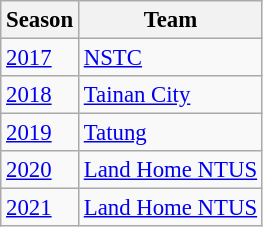<table class="wikitable" style="font-size:95%;">
<tr>
<th>Season</th>
<th>Team</th>
</tr>
<tr>
<td><a href='#'>2017</a></td>
<td><a href='#'>NSTC</a></td>
</tr>
<tr>
<td><a href='#'>2018</a></td>
<td><a href='#'>Tainan City</a></td>
</tr>
<tr>
<td><a href='#'>2019</a></td>
<td><a href='#'>Tatung</a></td>
</tr>
<tr>
<td><a href='#'>2020</a></td>
<td><a href='#'>Land Home NTUS</a></td>
</tr>
<tr>
<td><a href='#'>2021</a></td>
<td><a href='#'>Land Home NTUS</a></td>
</tr>
</table>
